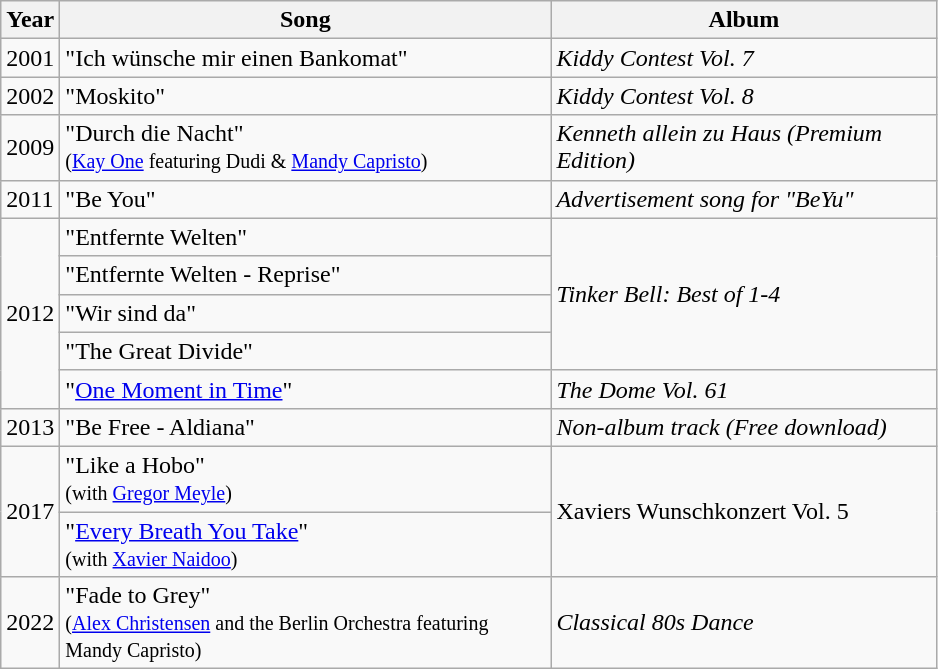<table class="wikitable">
<tr>
<th>Year</th>
<th style="width:320px;">Song</th>
<th style="width:250px;">Album</th>
</tr>
<tr>
<td rowspan="1">2001</td>
<td>"Ich wünsche mir einen Bankomat"</td>
<td><em>Kiddy Contest Vol. 7</em></td>
</tr>
<tr>
<td rowspan="1">2002</td>
<td>"Moskito"</td>
<td><em>Kiddy Contest Vol. 8</em></td>
</tr>
<tr>
<td rowspan="1">2009</td>
<td>"Durch die Nacht" <br> <small>(<a href='#'>Kay One</a> featuring Dudi & <a href='#'>Mandy Capristo</a>)</small></td>
<td><em>Kenneth allein zu Haus (Premium Edition)</em></td>
</tr>
<tr>
<td>2011</td>
<td>"Be You"</td>
<td><em>Advertisement song for "BeYu"</em></td>
</tr>
<tr>
<td rowspan="5">2012</td>
<td>"Entfernte Welten"</td>
<td rowspan="4"><em>Tinker Bell: Best of 1-4</em></td>
</tr>
<tr>
<td>"Entfernte Welten - Reprise"</td>
</tr>
<tr>
<td>"Wir sind da"</td>
</tr>
<tr>
<td>"The Great Divide"</td>
</tr>
<tr>
<td>"<a href='#'>One Moment in Time</a>"</td>
<td><em>The Dome Vol. 61</em></td>
</tr>
<tr>
<td rowspan="1">2013</td>
<td>"Be Free - Aldiana"</td>
<td><em>Non-album track (Free download)</em></td>
</tr>
<tr>
<td rowspan="2">2017</td>
<td>"Like a Hobo" <br> <small>(with <a href='#'>Gregor Meyle</a>)</small></td>
<td rowspan="2">Xaviers Wunschkonzert Vol. 5</td>
</tr>
<tr>
<td>"<a href='#'>Every Breath You Take</a>" <br> <small>(with <a href='#'>Xavier Naidoo</a>)</small></td>
</tr>
<tr>
<td>2022</td>
<td>"Fade to Grey" <br><small>(<a href='#'>Alex Christensen</a> and the Berlin Orchestra featuring Mandy Capristo)</small></td>
<td><em>Classical 80s Dance</em></td>
</tr>
</table>
